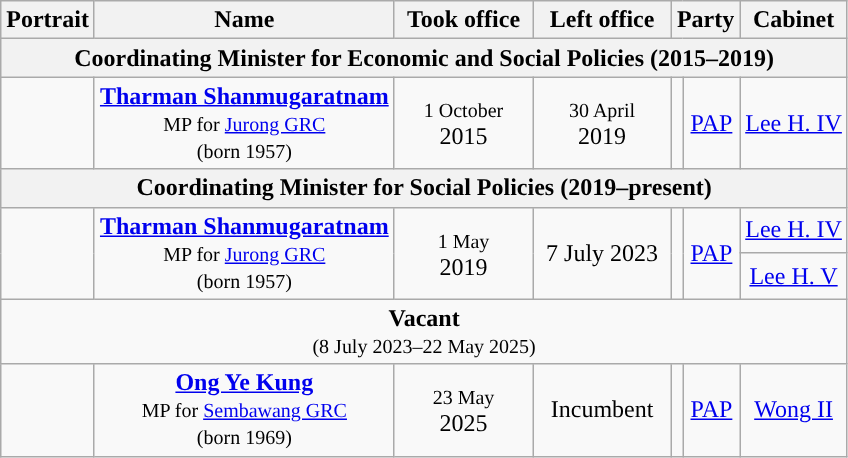<table class="wikitable" style="text-align:center; border:1px #aaf solid;">
<tr>
<th>Portrait</th>
<th>Name<br></th>
<th width="85">Took office</th>
<th width="85">Left office</th>
<th colspan="2">Party</th>
<th>Cabinet</th>
</tr>
<tr>
<th colspan="7">Coordinating Minister for Economic and Social Policies (2015–2019)</th>
</tr>
<tr>
<td></td>
<td><strong><a href='#'>Tharman Shanmugaratnam</a></strong><br><small>MP for <a href='#'>Jurong GRC</a></small><br><small>(born 1957)</small></td>
<td><small>1 October</small><br>2015</td>
<td><small>30 April</small><br>2019</td>
<td style="background:"></td>
<td><a href='#'>PAP</a></td>
<td><a href='#'>Lee H. IV</a></td>
</tr>
<tr>
<th colspan="7">Coordinating Minister for Social Policies (2019–present)</th>
</tr>
<tr>
<td rowspan="2"></td>
<td rowspan="2"><strong><a href='#'>Tharman Shanmugaratnam</a></strong><br><small>MP for <a href='#'>Jurong GRC</a></small><br><small>(born 1957)</small></td>
<td rowspan="2"><small>1 May</small><br>2019</td>
<td rowspan="2">7 July 2023</td>
<td rowspan="2" style="background:"></td>
<td rowspan="2"><a href='#'>PAP</a></td>
<td><a href='#'>Lee H. IV</a></td>
</tr>
<tr>
<td><a href='#'>Lee H. V</a></td>
</tr>
<tr>
<td colspan="7"><strong>Vacant</strong><br><small>(8 July 2023–22 May 2025)</small></td>
</tr>
<tr>
<td rowspan="1"><br></td>
<td><strong><a href='#'>Ong Ye Kung</a></strong><br><small>MP for <a href='#'>Sembawang GRC</a></small><br><small>(born 1969)</small></td>
<td><small>23 May</small><br>2025</td>
<td>Incumbent</td>
<td rowspan="2" style="background:"></td>
<td><a href='#'>PAP</a></td>
<td><a href='#'>Wong II</a></td>
</tr>
</table>
